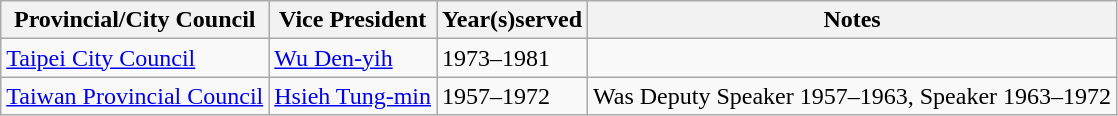<table class=wikitable>
<tr>
<th>Provincial/City Council</th>
<th>Vice President</th>
<th>Year(s)served</th>
<th>Notes</th>
</tr>
<tr>
<td><a href='#'>Taipei City Council</a></td>
<td><a href='#'>Wu Den-yih</a></td>
<td>1973–1981</td>
<td></td>
</tr>
<tr>
<td><a href='#'>Taiwan Provincial Council</a></td>
<td><a href='#'>Hsieh Tung-min</a></td>
<td>1957–1972</td>
<td>Was Deputy Speaker 1957–1963, Speaker 1963–1972</td>
</tr>
</table>
